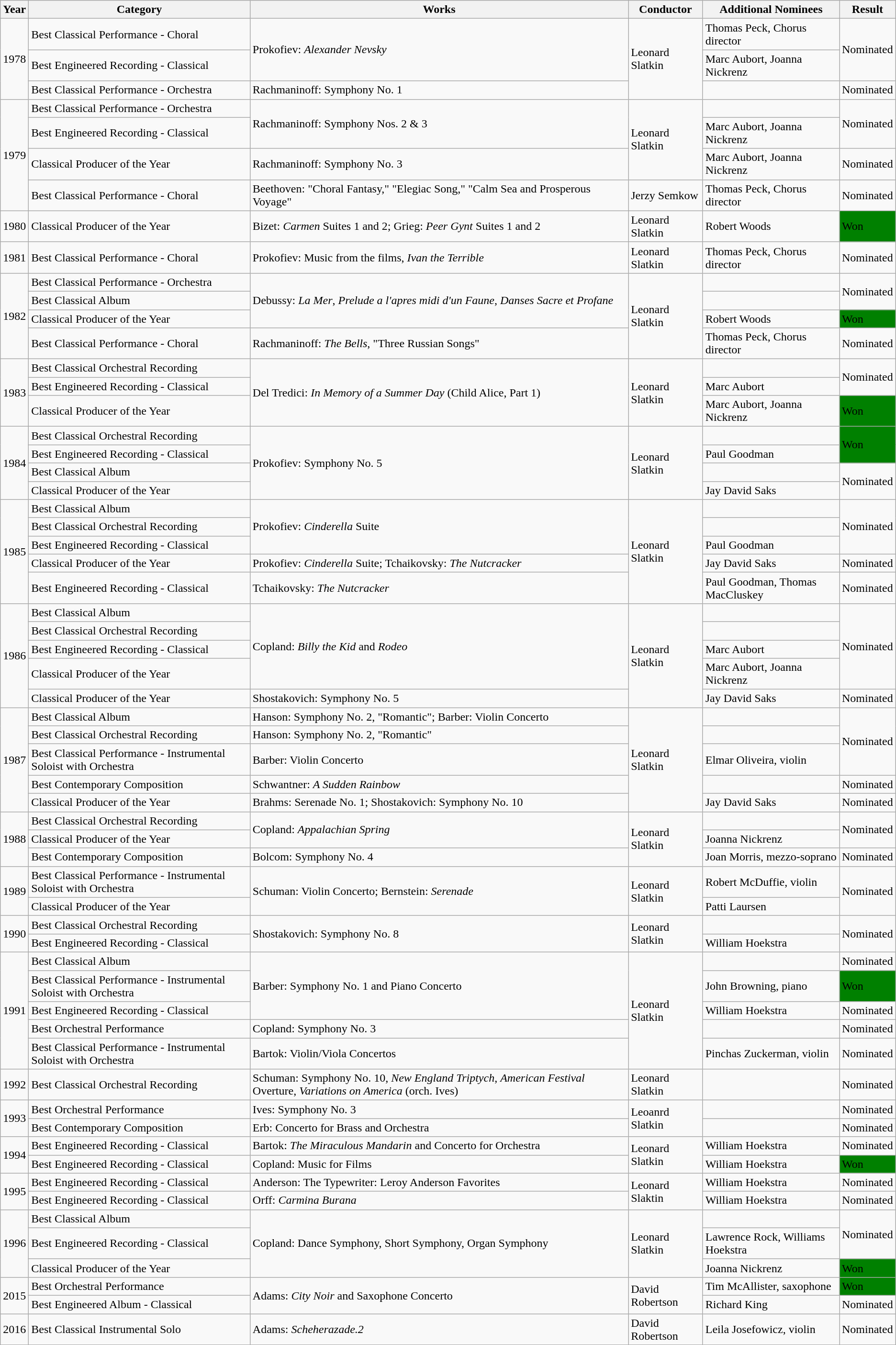<table class="wikitable">
<tr>
<th>Year</th>
<th>Category</th>
<th>Works</th>
<th>Conductor</th>
<th>Additional Nominees</th>
<th>Result</th>
</tr>
<tr>
<td rowspan="3">1978</td>
<td>Best Classical Performance - Choral</td>
<td rowspan="2">Prokofiev: <em>Alexander Nevsky</em></td>
<td rowspan="3">Leonard Slatkin</td>
<td>Thomas Peck, Chorus director</td>
<td rowspan="2">Nominated</td>
</tr>
<tr>
<td>Best Engineered Recording - Classical</td>
<td>Marc Aubort, Joanna Nickrenz</td>
</tr>
<tr>
<td>Best Classical Performance - Orchestra</td>
<td>Rachmaninoff: Symphony No. 1</td>
<td></td>
<td>Nominated</td>
</tr>
<tr>
<td rowspan="4">1979</td>
<td>Best Classical Performance - Orchestra</td>
<td rowspan="2">Rachmaninoff: Symphony Nos. 2 & 3</td>
<td rowspan="3">Leonard Slatkin</td>
<td></td>
<td rowspan="2">Nominated</td>
</tr>
<tr>
<td>Best Engineered Recording - Classical</td>
<td>Marc Aubort, Joanna Nickrenz</td>
</tr>
<tr>
<td>Classical Producer of the Year</td>
<td>Rachmaninoff: Symphony No. 3</td>
<td>Marc Aubort, Joanna Nickrenz</td>
<td>Nominated</td>
</tr>
<tr>
<td>Best Classical Performance - Choral</td>
<td>Beethoven: "Choral Fantasy," "Elegiac Song," "Calm Sea and Prosperous Voyage"</td>
<td>Jerzy Semkow</td>
<td>Thomas Peck, Chorus director</td>
<td>Nominated</td>
</tr>
<tr>
<td>1980</td>
<td>Classical Producer of the Year</td>
<td>Bizet: <em>Carmen</em> Suites 1 and 2; Grieg: <em>Peer Gynt</em> Suites 1 and 2</td>
<td>Leonard Slatkin</td>
<td>Robert Woods</td>
<td style="background: green;">Won</td>
</tr>
<tr>
<td>1981</td>
<td>Best Classical Performance - Choral</td>
<td>Prokofiev: Music from the films, <em>Ivan the Terrible</em></td>
<td>Leonard Slatkin</td>
<td>Thomas Peck, Chorus director</td>
<td>Nominated</td>
</tr>
<tr>
<td rowspan="4">1982</td>
<td>Best Classical Performance - Orchestra</td>
<td rowspan="3">Debussy: <em>La Mer</em>, <em>Prelude a l'apres midi d'un Faune</em>, <em>Danses Sacre et Profane</em></td>
<td rowspan="4">Leonard Slatkin</td>
<td></td>
<td rowspan="2">Nominated</td>
</tr>
<tr>
<td>Best Classical Album</td>
<td></td>
</tr>
<tr>
<td>Classical Producer of the Year</td>
<td>Robert Woods</td>
<td style="background: green;">Won</td>
</tr>
<tr>
<td>Best Classical Performance - Choral</td>
<td>Rachmaninoff: <em>The Bells</em>, "Three Russian Songs"</td>
<td>Thomas Peck, Chorus director</td>
<td>Nominated</td>
</tr>
<tr>
<td rowspan="3">1983</td>
<td>Best Classical Orchestral Recording</td>
<td rowspan="3">Del Tredici: <em>In Memory of a Summer Day</em> (Child Alice, Part 1)</td>
<td rowspan="3">Leonard Slatkin</td>
<td></td>
<td rowspan="2">Nominated</td>
</tr>
<tr>
<td>Best Engineered Recording - Classical</td>
<td>Marc Aubort</td>
</tr>
<tr>
<td>Classical Producer of the Year</td>
<td>Marc Aubort, Joanna Nickrenz</td>
<td style="background: green;">Won</td>
</tr>
<tr>
<td rowspan="4">1984</td>
<td>Best Classical Orchestral Recording</td>
<td rowspan="4">Prokofiev: Symphony No. 5</td>
<td rowspan="4">Leonard Slatkin</td>
<td></td>
<td style="background: green; "rowspan="2">Won</td>
</tr>
<tr>
<td>Best Engineered Recording - Classical</td>
<td>Paul Goodman</td>
</tr>
<tr>
<td>Best Classical Album</td>
<td></td>
<td rowspan="2">Nominated</td>
</tr>
<tr>
<td>Classical Producer of the Year</td>
<td>Jay David Saks</td>
</tr>
<tr>
<td rowspan="5">1985</td>
<td>Best Classical Album</td>
<td rowspan="3">Prokofiev: <em>Cinderella</em> Suite</td>
<td rowspan="5">Leonard Slatkin</td>
<td></td>
<td rowspan="3">Nominated</td>
</tr>
<tr>
<td>Best Classical Orchestral Recording</td>
<td></td>
</tr>
<tr>
<td>Best Engineered Recording - Classical</td>
<td>Paul Goodman</td>
</tr>
<tr>
<td>Classical Producer of the Year</td>
<td>Prokofiev: <em>Cinderella</em> Suite; Tchaikovsky: <em>The Nutcracker</em></td>
<td>Jay David Saks</td>
<td>Nominated</td>
</tr>
<tr>
<td>Best Engineered Recording - Classical</td>
<td>Tchaikovsky: <em>The Nutcracker</em></td>
<td>Paul Goodman, Thomas MacCluskey</td>
<td>Nominated</td>
</tr>
<tr>
<td rowspan="5">1986</td>
<td>Best Classical Album</td>
<td rowspan="4">Copland: <em>Billy the Kid</em> and <em>Rodeo</em></td>
<td rowspan="5">Leonard Slatkin</td>
<td></td>
<td rowspan="4">Nominated</td>
</tr>
<tr>
<td>Best Classical Orchestral Recording</td>
<td></td>
</tr>
<tr>
<td>Best Engineered Recording - Classical</td>
<td>Marc Aubort</td>
</tr>
<tr>
<td>Classical Producer of the Year</td>
<td>Marc Aubort, Joanna Nickrenz</td>
</tr>
<tr>
<td>Classical Producer of the Year</td>
<td>Shostakovich: Symphony No. 5</td>
<td>Jay David Saks</td>
<td>Nominated</td>
</tr>
<tr>
<td rowspan="5">1987</td>
<td>Best Classical Album</td>
<td>Hanson: Symphony No. 2, "Romantic"; Barber: Violin Concerto</td>
<td rowspan="5">Leonard Slatkin</td>
<td></td>
<td rowspan="3">Nominated</td>
</tr>
<tr>
<td>Best Classical Orchestral Recording</td>
<td>Hanson: Symphony No. 2, "Romantic"</td>
<td></td>
</tr>
<tr>
<td>Best Classical Performance - Instrumental Soloist with Orchestra</td>
<td>Barber: Violin Concerto</td>
<td>Elmar Oliveira, violin</td>
</tr>
<tr>
<td>Best Contemporary Composition</td>
<td>Schwantner: <em>A Sudden Rainbow</em></td>
<td></td>
<td>Nominated</td>
</tr>
<tr>
<td>Classical Producer of the Year</td>
<td>Brahms: Serenade No. 1; Shostakovich: Symphony No. 10</td>
<td>Jay David Saks</td>
<td>Nominated</td>
</tr>
<tr>
<td rowspan="3">1988</td>
<td>Best Classical Orchestral Recording</td>
<td rowspan="2">Copland: <em>Appalachian Spring</em></td>
<td rowspan="3">Leonard Slatkin</td>
<td></td>
<td rowspan="2">Nominated</td>
</tr>
<tr>
<td>Classical Producer of the Year</td>
<td>Joanna Nickrenz</td>
</tr>
<tr>
<td>Best Contemporary Composition</td>
<td>Bolcom: Symphony No. 4</td>
<td>Joan Morris, mezzo-soprano</td>
<td>Nominated</td>
</tr>
<tr>
<td rowspan="2">1989</td>
<td>Best Classical Performance - Instrumental Soloist with Orchestra</td>
<td rowspan="2">Schuman: Violin Concerto; Bernstein: <em>Serenade</em></td>
<td rowspan="2">Leonard Slatkin</td>
<td>Robert McDuffie, violin</td>
<td rowspan="2">Nominated</td>
</tr>
<tr>
<td>Classical Producer of the Year</td>
<td>Patti Laursen</td>
</tr>
<tr>
<td rowspan="2">1990</td>
<td>Best Classical Orchestral Recording</td>
<td rowspan="2">Shostakovich: Symphony No. 8</td>
<td rowspan="2">Leonard Slatkin</td>
<td></td>
<td rowspan="2">Nominated</td>
</tr>
<tr>
<td>Best Engineered Recording - Classical</td>
<td>William Hoekstra</td>
</tr>
<tr>
<td rowspan="5">1991</td>
<td>Best Classical Album</td>
<td rowspan="3">Barber: Symphony No. 1 and Piano Concerto</td>
<td rowspan="5">Leonard Slatkin</td>
<td></td>
<td>Nominated</td>
</tr>
<tr>
<td>Best Classical Performance - Instrumental Soloist with Orchestra</td>
<td>John Browning, piano</td>
<td style="background: green;">Won</td>
</tr>
<tr>
<td>Best Engineered Recording - Classical</td>
<td>William Hoekstra</td>
<td>Nominated</td>
</tr>
<tr>
<td>Best Orchestral Performance</td>
<td>Copland: Symphony No. 3</td>
<td></td>
<td>Nominated</td>
</tr>
<tr>
<td>Best Classical Performance - Instrumental Soloist with Orchestra</td>
<td>Bartok: Violin/Viola Concertos</td>
<td>Pinchas Zuckerman, violin</td>
<td>Nominated</td>
</tr>
<tr>
<td>1992</td>
<td>Best Classical Orchestral Recording</td>
<td>Schuman: Symphony No. 10, <em>New England Triptych</em>, <em>American Festival</em> Overture, <em>Variations on America</em> (orch. Ives)</td>
<td>Leonard Slatkin</td>
<td></td>
<td>Nominated</td>
</tr>
<tr>
<td rowspan="2">1993</td>
<td>Best Orchestral Performance</td>
<td>Ives: Symphony No. 3</td>
<td rowspan="2">Leoanrd Slatkin</td>
<td></td>
<td>Nominated</td>
</tr>
<tr>
<td>Best Contemporary Composition</td>
<td>Erb: Concerto for Brass and Orchestra</td>
<td></td>
<td>Nominated</td>
</tr>
<tr>
<td rowspan="2">1994</td>
<td>Best Engineered Recording - Classical</td>
<td>Bartok: <em>The Miraculous Mandarin</em> and Concerto for Orchestra</td>
<td rowspan="2">Leonard Slatkin</td>
<td>William Hoekstra</td>
<td>Nominated</td>
</tr>
<tr>
<td>Best Engineered Recording - Classical</td>
<td>Copland: Music for Films</td>
<td>William Hoekstra</td>
<td style="background: green;">Won</td>
</tr>
<tr>
<td rowspan="2">1995</td>
<td>Best Engineered Recording - Classical</td>
<td>Anderson: The Typewriter: Leroy Anderson Favorites</td>
<td rowspan="2">Leonard Slaktin</td>
<td>William Hoekstra</td>
<td>Nominated</td>
</tr>
<tr>
<td>Best Engineered Recording - Classical</td>
<td>Orff: <em>Carmina Burana</em></td>
<td>William Hoekstra</td>
<td>Nominated</td>
</tr>
<tr>
<td rowspan="3">1996</td>
<td>Best Classical Album</td>
<td rowspan="3">Copland: Dance Symphony, Short Symphony, Organ Symphony</td>
<td rowspan="3">Leonard Slatkin</td>
<td></td>
<td rowspan="2">Nominated</td>
</tr>
<tr>
<td>Best Engineered Recording - Classical</td>
<td>Lawrence Rock, Williams Hoekstra</td>
</tr>
<tr>
<td>Classical Producer of the Year</td>
<td>Joanna Nickrenz</td>
<td style="background: green;">Won</td>
</tr>
<tr>
<td rowspan="2">2015</td>
<td>Best Orchestral Performance</td>
<td rowspan="2">Adams: <em>City Noir</em> and Saxophone Concerto</td>
<td rowspan="2">David Robertson</td>
<td>Tim McAllister, saxophone</td>
<td style="background: green;">Won</td>
</tr>
<tr>
<td>Best Engineered Album - Classical</td>
<td>Richard King</td>
<td>Nominated</td>
</tr>
<tr>
<td>2016</td>
<td>Best Classical Instrumental Solo</td>
<td>Adams: <em>Scheherazade.2</em></td>
<td>David Robertson</td>
<td>Leila Josefowicz, violin</td>
<td>Nominated</td>
</tr>
</table>
